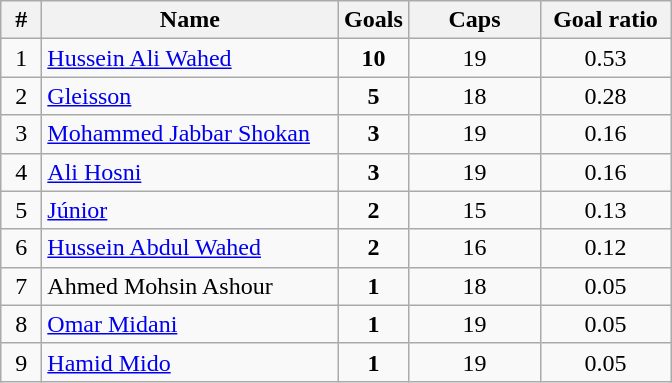<table class="wikitable" style="text-align: center;font-size:100%">
<tr>
<th width=20>#</th>
<th width=190>Name</th>
<th width=40>Goals</th>
<th width=80>Caps</th>
<th width=80>Goal ratio</th>
</tr>
<tr>
<td>1</td>
<td align=left><a href='#'>Hussein Ali Wahed</a></td>
<td><strong>10</strong></td>
<td>19</td>
<td>0.53</td>
</tr>
<tr>
<td>2</td>
<td align=left><a href='#'>Gleisson</a></td>
<td><strong>5</strong></td>
<td>18</td>
<td>0.28</td>
</tr>
<tr>
<td>3</td>
<td align=left><a href='#'>Mohammed Jabbar Shokan</a></td>
<td><strong>3</strong></td>
<td>19</td>
<td>0.16</td>
</tr>
<tr>
<td>4</td>
<td align=left><a href='#'>Ali Hosni</a></td>
<td><strong>3</strong></td>
<td>19</td>
<td>0.16</td>
</tr>
<tr>
<td>5</td>
<td align=left><a href='#'>Júnior</a></td>
<td><strong>2</strong></td>
<td>15</td>
<td>0.13</td>
</tr>
<tr>
<td>6</td>
<td align=left><a href='#'>Hussein Abdul Wahed</a></td>
<td><strong>2</strong></td>
<td>16</td>
<td>0.12</td>
</tr>
<tr>
<td>7</td>
<td align=left>Ahmed Mohsin Ashour</td>
<td><strong>1</strong></td>
<td>18</td>
<td>0.05</td>
</tr>
<tr>
<td>8</td>
<td align=left><a href='#'>Omar Midani</a></td>
<td><strong>1</strong></td>
<td>19</td>
<td>0.05</td>
</tr>
<tr>
<td>9</td>
<td align=left><a href='#'>Hamid Mido</a></td>
<td><strong>1</strong></td>
<td>19</td>
<td>0.05</td>
</tr>
</table>
